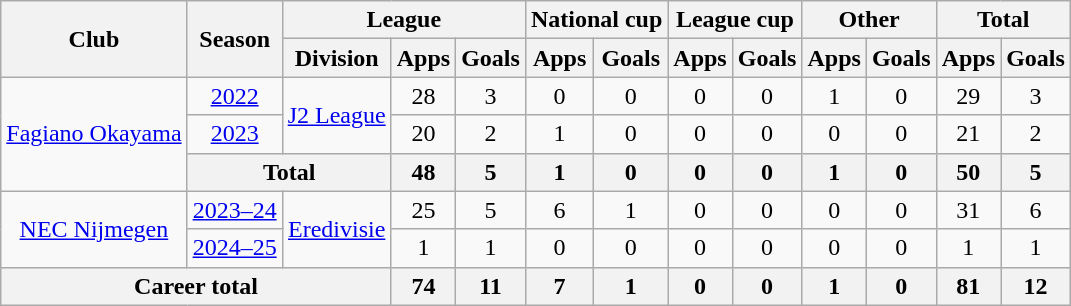<table class="wikitable" style="text-align:center">
<tr>
<th rowspan="2">Club</th>
<th rowspan="2">Season</th>
<th colspan="3">League</th>
<th colspan="2">National cup</th>
<th colspan="2">League cup</th>
<th colspan="2">Other</th>
<th colspan="2">Total</th>
</tr>
<tr>
<th>Division</th>
<th>Apps</th>
<th>Goals</th>
<th>Apps</th>
<th>Goals</th>
<th>Apps</th>
<th>Goals</th>
<th>Apps</th>
<th>Goals</th>
<th>Apps</th>
<th>Goals</th>
</tr>
<tr>
<td rowspan="3"><a href='#'>Fagiano Okayama</a></td>
<td><a href='#'>2022</a></td>
<td rowspan="2"><a href='#'>J2 League</a></td>
<td>28</td>
<td>3</td>
<td>0</td>
<td>0</td>
<td>0</td>
<td>0</td>
<td>1</td>
<td>0</td>
<td>29</td>
<td>3</td>
</tr>
<tr>
<td><a href='#'>2023</a></td>
<td>20</td>
<td>2</td>
<td>1</td>
<td>0</td>
<td>0</td>
<td>0</td>
<td>0</td>
<td>0</td>
<td>21</td>
<td>2</td>
</tr>
<tr>
<th colspan="2">Total</th>
<th>48</th>
<th>5</th>
<th>1</th>
<th>0</th>
<th>0</th>
<th>0</th>
<th>1</th>
<th>0</th>
<th>50</th>
<th>5</th>
</tr>
<tr>
<td rowspan="2"><a href='#'>NEC Nijmegen</a></td>
<td><a href='#'>2023–24</a></td>
<td rowspan="2"><a href='#'>Eredivisie</a></td>
<td>25</td>
<td>5</td>
<td>6</td>
<td>1</td>
<td>0</td>
<td>0</td>
<td>0</td>
<td>0</td>
<td>31</td>
<td>6</td>
</tr>
<tr>
<td><a href='#'>2024–25</a></td>
<td>1</td>
<td>1</td>
<td>0</td>
<td>0</td>
<td>0</td>
<td>0</td>
<td>0</td>
<td>0</td>
<td>1</td>
<td>1</td>
</tr>
<tr>
<th colspan="3">Career total</th>
<th>74</th>
<th>11</th>
<th>7</th>
<th>1</th>
<th>0</th>
<th>0</th>
<th>1</th>
<th>0</th>
<th>81</th>
<th>12</th>
</tr>
</table>
